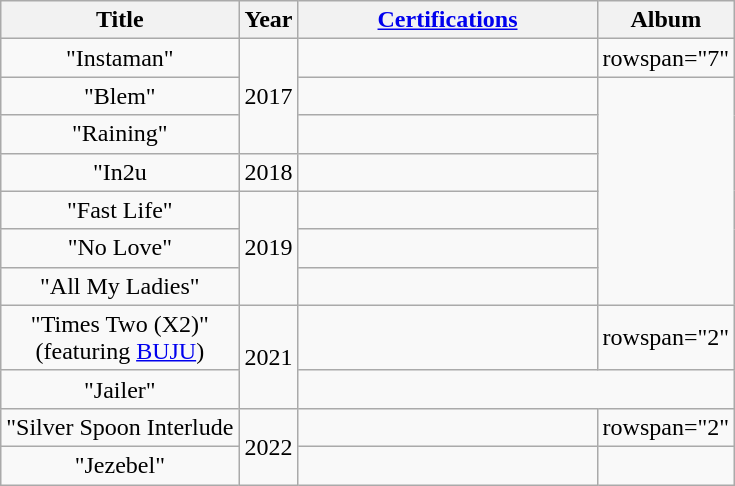<table class="wikitable plainrowheaders" style="text-align:center;">
<tr>
<th scope="col">Title</th>
<th scope="col">Year</th>
<th scope="col" style="width:12em;"><a href='#'>Certifications</a></th>
<th scope="col">Album</th>
</tr>
<tr>
<td>"Instaman"</td>
<td rowspan="3">2017</td>
<td></td>
<td>rowspan="7" </td>
</tr>
<tr>
<td>"Blem"</td>
<td></td>
</tr>
<tr>
<td>"Raining"</td>
<td></td>
</tr>
<tr>
<td>"In2u</td>
<td>2018</td>
<td></td>
</tr>
<tr>
<td>"Fast Life"</td>
<td rowspan="3">2019</td>
<td></td>
</tr>
<tr>
<td>"No Love"</td>
<td></td>
</tr>
<tr>
<td>"All My Ladies"</td>
<td></td>
</tr>
<tr>
<td>"Times Two (X2)"<br>(featuring <a href='#'>BUJU</a>)</td>
<td rowspan="2">2021</td>
<td></td>
<td>rowspan="2" </td>
</tr>
<tr>
<td>"Jailer"</td>
</tr>
<tr>
<td>"Silver Spoon Interlude</td>
<td rowspan="2">2022</td>
<td></td>
<td>rowspan="2" </td>
</tr>
<tr>
<td>"Jezebel"</td>
<td></td>
</tr>
</table>
